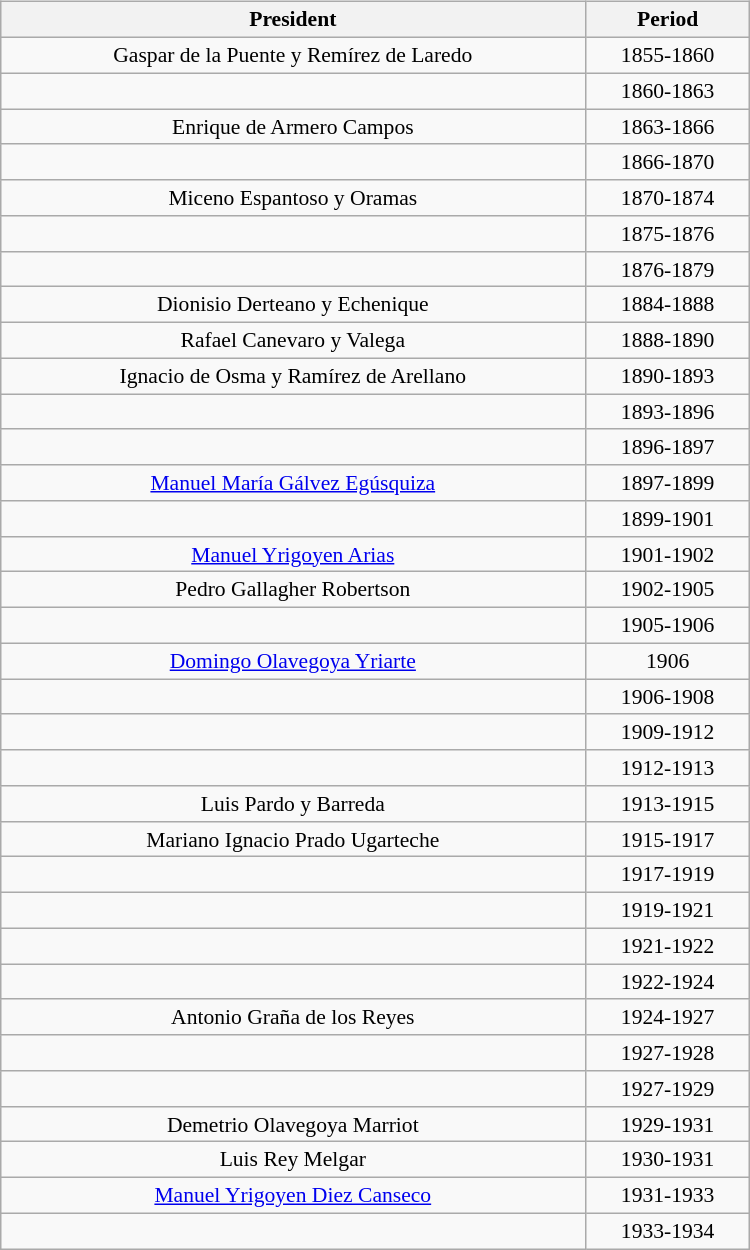<table width=50%; align="left">
<tr>
<td valign=top width=50%><br><table class="wikitable" width=80% style="margin:1em auto; font-size: 90%; text-align: center;">
<tr>
<th>President</th>
<th>Period</th>
</tr>
<tr align=center>
<td>Gaspar de la Puente y Remírez de Laredo</td>
<td>1855-1860</td>
</tr>
<tr align=center>
<td></td>
<td>1860-1863</td>
</tr>
<tr align=center>
<td>Enrique de Armero Campos</td>
<td>1863-1866</td>
</tr>
<tr align=center>
<td></td>
<td>1866-1870</td>
</tr>
<tr align=center>
<td>Miceno Espantoso y Oramas</td>
<td>1870-1874</td>
</tr>
<tr align=center>
<td></td>
<td>1875-1876</td>
</tr>
<tr align=center>
<td></td>
<td>1876-1879</td>
</tr>
<tr align=center>
<td>Dionisio Derteano y Echenique</td>
<td>1884-1888</td>
</tr>
<tr align=center>
<td>Rafael Canevaro y Valega</td>
<td>1888-1890</td>
</tr>
<tr align=center>
<td>Ignacio de Osma y Ramírez de Arellano</td>
<td>1890-1893</td>
</tr>
<tr align=center>
<td></td>
<td>1893-1896</td>
</tr>
<tr align=center>
<td></td>
<td>1896-1897</td>
</tr>
<tr align=center>
<td><a href='#'>Manuel María Gálvez Egúsquiza</a></td>
<td>1897-1899</td>
</tr>
<tr align=center>
<td></td>
<td>1899-1901</td>
</tr>
<tr align=center>
<td><a href='#'>Manuel Yrigoyen Arias</a></td>
<td>1901-1902</td>
</tr>
<tr align=center>
<td>Pedro Gallagher Robertson</td>
<td>1902-1905</td>
</tr>
<tr align=center>
<td></td>
<td>1905-1906</td>
</tr>
<tr align=center>
<td><a href='#'>Domingo Olavegoya Yriarte</a></td>
<td>1906</td>
</tr>
<tr align=center>
<td></td>
<td>1906-1908</td>
</tr>
<tr align=center>
<td></td>
<td>1909-1912</td>
</tr>
<tr align=center>
<td></td>
<td>1912-1913</td>
</tr>
<tr align=center>
<td>Luis Pardo y Barreda</td>
<td>1913-1915</td>
</tr>
<tr align=center>
<td>Mariano Ignacio Prado Ugarteche</td>
<td>1915-1917</td>
</tr>
<tr align=center>
<td></td>
<td>1917-1919</td>
</tr>
<tr align=center>
<td></td>
<td>1919-1921</td>
</tr>
<tr align=center>
<td></td>
<td>1921-1922</td>
</tr>
<tr align=center>
<td></td>
<td>1922-1924</td>
</tr>
<tr align=center>
<td>Antonio Graña de los Reyes</td>
<td>1924-1927</td>
</tr>
<tr align=center>
<td></td>
<td>1927-1928</td>
</tr>
<tr align=center>
<td></td>
<td>1927-1929</td>
</tr>
<tr align=center>
<td>Demetrio Olavegoya Marriot</td>
<td>1929-1931</td>
</tr>
<tr align=center>
<td>Luis Rey Melgar</td>
<td>1930-1931</td>
</tr>
<tr align=center>
<td><a href='#'>Manuel Yrigoyen Diez Canseco</a></td>
<td>1931-1933</td>
</tr>
<tr align=center>
<td></td>
<td>1933-1934</td>
</tr>
</table>
</td>
</tr>
</table>
